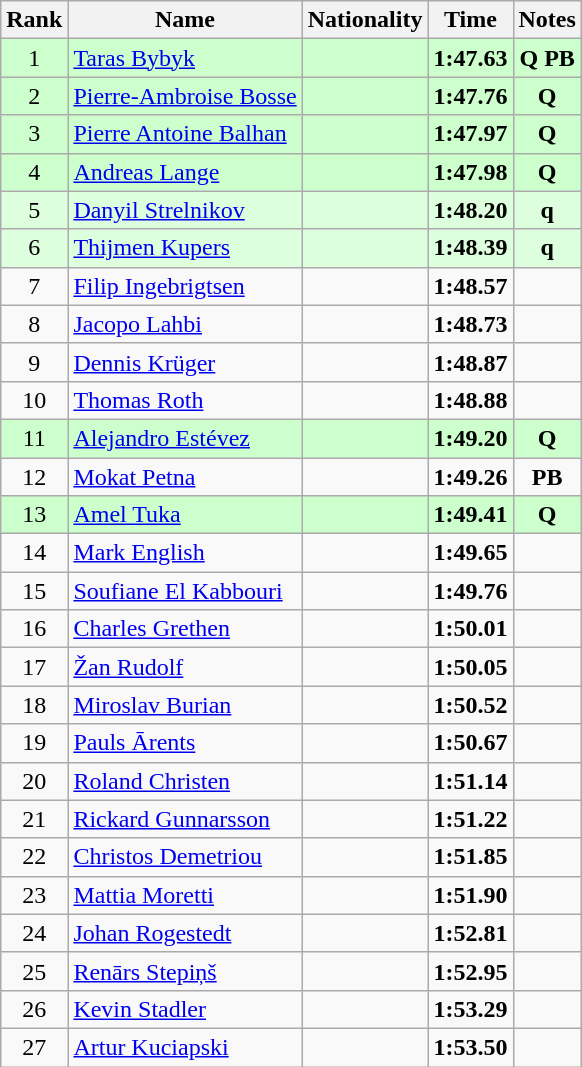<table class="wikitable sortable" style="text-align:center">
<tr>
<th>Rank</th>
<th>Name</th>
<th>Nationality</th>
<th>Time</th>
<th>Notes</th>
</tr>
<tr bgcolor=ccffcc>
<td>1</td>
<td align=left><a href='#'>Taras Bybyk</a></td>
<td align=left></td>
<td><strong>1:47.63</strong></td>
<td><strong>Q PB</strong></td>
</tr>
<tr bgcolor=ccffcc>
<td>2</td>
<td align=left><a href='#'>Pierre-Ambroise Bosse</a></td>
<td align=left></td>
<td><strong>1:47.76</strong></td>
<td><strong>Q</strong></td>
</tr>
<tr bgcolor=ccffcc>
<td>3</td>
<td align=left><a href='#'>Pierre Antoine Balhan</a></td>
<td align=left></td>
<td><strong>1:47.97</strong></td>
<td><strong>Q</strong></td>
</tr>
<tr bgcolor=ccffcc>
<td>4</td>
<td align=left><a href='#'>Andreas Lange</a></td>
<td align=left></td>
<td><strong>1:47.98</strong></td>
<td><strong>Q</strong></td>
</tr>
<tr bgcolor=ddffdd>
<td>5</td>
<td align=left><a href='#'>Danyil Strelnikov</a></td>
<td align=left></td>
<td><strong>1:48.20</strong></td>
<td><strong>q</strong></td>
</tr>
<tr bgcolor=ddffdd>
<td>6</td>
<td align=left><a href='#'>Thijmen Kupers</a></td>
<td align=left></td>
<td><strong>1:48.39</strong></td>
<td><strong>q</strong></td>
</tr>
<tr>
<td>7</td>
<td align=left><a href='#'>Filip Ingebrigtsen</a></td>
<td align=left></td>
<td><strong>1:48.57</strong></td>
<td></td>
</tr>
<tr>
<td>8</td>
<td align=left><a href='#'>Jacopo Lahbi</a></td>
<td align=left></td>
<td><strong>1:48.73</strong></td>
<td></td>
</tr>
<tr>
<td>9</td>
<td align=left><a href='#'>Dennis Krüger</a></td>
<td align=left></td>
<td><strong>1:48.87</strong></td>
<td></td>
</tr>
<tr>
<td>10</td>
<td align=left><a href='#'>Thomas Roth</a></td>
<td align=left></td>
<td><strong>1:48.88</strong></td>
<td></td>
</tr>
<tr bgcolor=ccffcc>
<td>11</td>
<td align=left><a href='#'>Alejandro Estévez</a></td>
<td align=left></td>
<td><strong>1:49.20</strong></td>
<td><strong>Q</strong></td>
</tr>
<tr>
<td>12</td>
<td align=left><a href='#'>Mokat Petna</a></td>
<td align=left></td>
<td><strong>1:49.26</strong></td>
<td><strong>PB</strong></td>
</tr>
<tr bgcolor=ccffcc>
<td>13</td>
<td align=left><a href='#'>Amel Tuka</a></td>
<td align=left></td>
<td><strong>1:49.41</strong></td>
<td><strong>Q</strong></td>
</tr>
<tr>
<td>14</td>
<td align=left><a href='#'>Mark English</a></td>
<td align=left></td>
<td><strong>1:49.65</strong></td>
<td></td>
</tr>
<tr>
<td>15</td>
<td align=left><a href='#'>Soufiane El Kabbouri</a></td>
<td align=left></td>
<td><strong>1:49.76</strong></td>
<td></td>
</tr>
<tr>
<td>16</td>
<td align=left><a href='#'>Charles Grethen</a></td>
<td align=left></td>
<td><strong>1:50.01</strong></td>
<td></td>
</tr>
<tr>
<td>17</td>
<td align=left><a href='#'>Žan Rudolf</a></td>
<td align=left></td>
<td><strong>1:50.05</strong></td>
<td></td>
</tr>
<tr>
<td>18</td>
<td align=left><a href='#'>Miroslav Burian</a></td>
<td align=left></td>
<td><strong>1:50.52</strong></td>
<td></td>
</tr>
<tr>
<td>19</td>
<td align=left><a href='#'>Pauls Ārents</a></td>
<td align=left></td>
<td><strong>1:50.67</strong></td>
<td></td>
</tr>
<tr>
<td>20</td>
<td align=left><a href='#'>Roland Christen</a></td>
<td align=left></td>
<td><strong>1:51.14</strong></td>
<td></td>
</tr>
<tr>
<td>21</td>
<td align=left><a href='#'>Rickard Gunnarsson</a></td>
<td align=left></td>
<td><strong>1:51.22</strong></td>
<td></td>
</tr>
<tr>
<td>22</td>
<td align=left><a href='#'>Christos Demetriou</a></td>
<td align=left></td>
<td><strong>1:51.85</strong></td>
<td></td>
</tr>
<tr>
<td>23</td>
<td align=left><a href='#'>Mattia Moretti</a></td>
<td align=left></td>
<td><strong>1:51.90</strong></td>
<td></td>
</tr>
<tr>
<td>24</td>
<td align=left><a href='#'>Johan Rogestedt</a></td>
<td align=left></td>
<td><strong>1:52.81</strong></td>
<td></td>
</tr>
<tr>
<td>25</td>
<td align=left><a href='#'>Renārs Stepiņš</a></td>
<td align=left></td>
<td><strong>1:52.95</strong></td>
<td></td>
</tr>
<tr>
<td>26</td>
<td align=left><a href='#'>Kevin Stadler</a></td>
<td align=left></td>
<td><strong>1:53.29</strong></td>
<td></td>
</tr>
<tr>
<td>27</td>
<td align=left><a href='#'>Artur Kuciapski</a></td>
<td align=left></td>
<td><strong>1:53.50</strong></td>
<td></td>
</tr>
</table>
